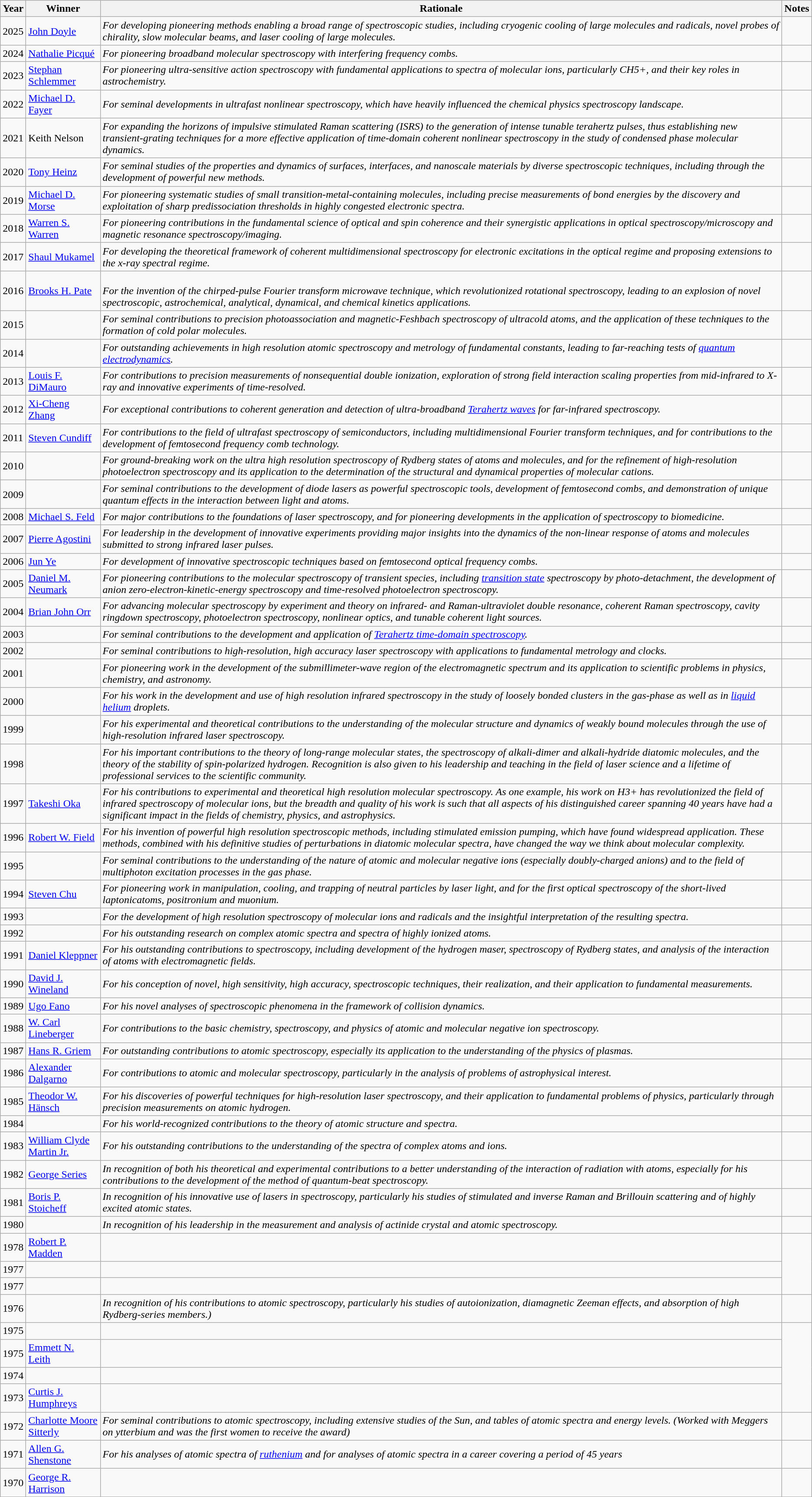<table class="wikitable sortable">
<tr>
<th>Year</th>
<th>Winner</th>
<th scope = col class = unsortable>Rationale</th>
<th>Notes</th>
</tr>
<tr>
<td>2025</td>
<td><a href='#'>John Doyle</a></td>
<td><em>For developing pioneering methods enabling a broad range of spectroscopic studies, including cryogenic cooling of large molecules and radicals, novel probes of chirality, slow molecular beams, and laser cooling of large molecules.</em></td>
<td></td>
</tr>
<tr>
<td>2024</td>
<td><a href='#'>Nathalie Picqué</a></td>
<td><em>For pioneering broadband molecular spectroscopy with interfering frequency combs.</em></td>
<td></td>
</tr>
<tr>
<td>2023</td>
<td><a href='#'>Stephan Schlemmer</a></td>
<td><em>For pioneering ultra-sensitive action spectroscopy with fundamental applications to spectra of molecular ions, particularly CH5+, and their key roles in astrochemistry.</em></td>
<td></td>
</tr>
<tr>
<td>2022</td>
<td><a href='#'>Michael D. Fayer</a></td>
<td><em>For seminal developments in ultrafast nonlinear spectroscopy, which have heavily influenced the chemical physics spectroscopy landscape.</em></td>
<td></td>
</tr>
<tr>
<td>2021</td>
<td>Keith Nelson</td>
<td><em>For expanding the horizons of impulsive stimulated Raman scattering (ISRS) to the generation of intense tunable terahertz pulses, thus establishing new transient-grating techniques for a more effective application of time-domain coherent nonlinear spectroscopy in the study of condensed phase molecular dynamics.</em></td>
<td></td>
</tr>
<tr>
<td>2020</td>
<td><a href='#'>Tony Heinz</a></td>
<td><em>For seminal studies of the properties and dynamics of surfaces, interfaces, and nanoscale materials by diverse spectroscopic techniques, including through the development of powerful new methods.</em></td>
<td></td>
</tr>
<tr>
<td>2019</td>
<td><a href='#'>Michael D. Morse</a></td>
<td><em>For pioneering systematic studies of small transition-metal-containing molecules, including precise measurements of bond energies by the discovery and exploitation of sharp predissociation thresholds in highly congested electronic spectra.</em></td>
<td></td>
</tr>
<tr>
<td>2018</td>
<td><a href='#'>Warren S. Warren</a></td>
<td><em>For pioneering contributions in the fundamental science of optical and spin coherence and their synergistic applications in optical spectroscopy/microscopy and magnetic resonance spectroscopy/imaging.</em></td>
<td></td>
</tr>
<tr>
<td>2017</td>
<td><a href='#'>Shaul Mukamel</a></td>
<td><em>For developing the theoretical framework of coherent multidimensional spectroscopy for electronic excitations in the optical regime and proposing extensions to the x-ray spectral regime.</em></td>
<td></td>
</tr>
<tr>
<td>2016</td>
<td><a href='#'>Brooks H. Pate</a></td>
<td><br><em>For the invention of the chirped-pulse Fourier transform microwave technique, which revolutionized rotational spectroscopy, leading to an explosion of novel spectroscopic, astrochemical, analytical, dynamical, and chemical kinetics applications.</em></td>
<td></td>
</tr>
<tr>
<td>2015</td>
<td></td>
<td><em>For seminal contributions to precision photoassociation and magnetic-Feshbach spectroscopy of ultracold atoms, and the application of these techniques to the formation of cold polar molecules.</em></td>
<td></td>
</tr>
<tr>
<td>2014</td>
<td></td>
<td><em>For outstanding achievements in high resolution atomic spectroscopy and metrology of fundamental constants, leading to far-reaching tests of <a href='#'>quantum electrodynamics</a>.</em></td>
<td></td>
</tr>
<tr>
<td>2013</td>
<td><a href='#'>Louis F. DiMauro</a></td>
<td><em>For contributions to precision measurements of nonsequential double ionization, exploration of strong field interaction scaling properties from mid-infrared to X-ray and innovative experiments of time-resolved.</em></td>
<td></td>
</tr>
<tr>
<td>2012</td>
<td><a href='#'>Xi-Cheng Zhang</a></td>
<td><em>For exceptional contributions to coherent generation and detection of ultra-broadband <a href='#'>Terahertz waves</a> for far-infrared spectroscopy.</em></td>
<td></td>
</tr>
<tr>
<td>2011</td>
<td><a href='#'>Steven Cundiff</a></td>
<td><em>For contributions to the field of ultrafast spectroscopy of semiconductors, including multidimensional Fourier transform techniques, and for contributions to the development of femtosecond frequency comb technology.</em></td>
<td></td>
</tr>
<tr>
<td>2010</td>
<td></td>
<td><em>For ground-breaking work on the ultra high resolution spectroscopy of Rydberg states of atoms and molecules, and for the refinement of high-resolution photoelectron spectroscopy and its application to the determination of the structural and dynamical properties of molecular cations.</em></td>
<td></td>
</tr>
<tr>
<td>2009</td>
<td></td>
<td><em>For seminal contributions to the development of diode lasers as powerful spectroscopic tools, development of femtosecond combs, and demonstration of unique quantum effects in the interaction between light and atoms.</em></td>
<td></td>
</tr>
<tr>
<td>2008</td>
<td><a href='#'>Michael S. Feld</a></td>
<td><em>For major contributions to the foundations of laser spectroscopy, and for pioneering developments in the application of spectroscopy to biomedicine.</em></td>
<td></td>
</tr>
<tr>
<td>2007</td>
<td><a href='#'>Pierre Agostini</a></td>
<td><em>For leadership in the development of innovative experiments providing major insights into the dynamics of the non-linear response of atoms and molecules submitted to strong infrared laser pulses.</em></td>
<td></td>
</tr>
<tr>
<td>2006</td>
<td><a href='#'>Jun Ye</a></td>
<td><em>For development of innovative spectroscopic techniques based on femtosecond optical frequency combs.</em></td>
<td></td>
</tr>
<tr>
<td>2005</td>
<td><a href='#'>Daniel M. Neumark</a></td>
<td><em>For pioneering contributions to the molecular spectroscopy of transient species, including <a href='#'>transition state</a> spectroscopy by photo-detachment, the development of anion zero-electron-kinetic-energy spectroscopy and time-resolved photoelectron spectroscopy.</em></td>
<td></td>
</tr>
<tr>
<td>2004</td>
<td><a href='#'>Brian John Orr</a></td>
<td><em>For advancing molecular spectroscopy by experiment and theory on infrared- and Raman-ultraviolet double resonance, coherent Raman spectroscopy, cavity ringdown spectroscopy, photoelectron spectroscopy, nonlinear optics, and tunable coherent light sources.</em></td>
<td></td>
</tr>
<tr>
<td>2003</td>
<td></td>
<td><em>For seminal contributions to the development and application of <a href='#'>Terahertz time-domain spectroscopy</a>.</em></td>
<td></td>
</tr>
<tr>
<td>2002</td>
<td></td>
<td><em>For seminal contributions to high-resolution, high accuracy laser spectroscopy with applications to fundamental metrology and clocks.</em></td>
<td></td>
</tr>
<tr>
<td>2001</td>
<td></td>
<td><em>For pioneering work in the development of the submillimeter-wave region of the electromagnetic spectrum and its application to scientific problems in physics, chemistry, and astronomy.</em></td>
<td></td>
</tr>
<tr>
<td>2000</td>
<td></td>
<td><em>For his work in the development and use of high resolution infrared spectroscopy in the study of loosely bonded clusters in the gas-phase as well as in <a href='#'>liquid helium</a> droplets.</em></td>
<td></td>
</tr>
<tr>
<td>1999</td>
<td></td>
<td><em>For his experimental and theoretical contributions to the understanding of the molecular structure and dynamics of weakly bound molecules through the use of high-resolution infrared laser spectroscopy.</em></td>
<td></td>
</tr>
<tr>
<td>1998</td>
<td></td>
<td><em>For his important contributions to the theory of long-range molecular states, the spectroscopy of alkali-dimer and alkali-hydride diatomic molecules, and the theory of the stability of spin-polarized hydrogen. Recognition is also given to his leadership and teaching in the field of laser science and a lifetime of professional services to the scientific community.</em></td>
<td></td>
</tr>
<tr>
<td>1997</td>
<td><a href='#'>Takeshi Oka</a></td>
<td><em>For his contributions to experimental and theoretical high resolution molecular spectroscopy. As one example, his work on H3+ has revolutionized the field of infrared spectroscopy of molecular ions, but the breadth and quality of his work is such that all aspects of his distinguished career spanning 40 years have had a significant impact in the fields of chemistry, physics, and astrophysics.</em></td>
<td></td>
</tr>
<tr>
<td>1996</td>
<td><a href='#'>Robert W. Field</a></td>
<td><em>For his invention of powerful high resolution spectroscopic methods, including stimulated emission pumping, which have found widespread application. These methods, combined with his definitive studies of perturbations in diatomic molecular spectra, have changed the way we think about molecular complexity.</em></td>
<td></td>
</tr>
<tr>
<td>1995</td>
<td></td>
<td><em>For seminal contributions to the understanding of the nature of atomic and molecular negative ions (especially doubly-charged anions) and to the field of multiphoton excitation processes in the gas phase.</em></td>
<td></td>
</tr>
<tr>
<td>1994</td>
<td><a href='#'>Steven Chu</a></td>
<td><em>For pioneering work in manipulation, cooling, and trapping of neutral particles by laser light, and for the first optical spectroscopy of the short-lived laptonicatoms, positronium and muonium.</em></td>
<td></td>
</tr>
<tr>
<td>1993</td>
<td></td>
<td><em>For the development of high resolution spectroscopy of molecular ions and radicals and the insightful interpretation of the resulting spectra.</em></td>
<td></td>
</tr>
<tr>
<td>1992</td>
<td></td>
<td><em>For his outstanding research on complex atomic spectra and spectra of highly ionized atoms.</em></td>
<td></td>
</tr>
<tr>
<td>1991</td>
<td><a href='#'>Daniel Kleppner</a> </td>
<td><em>For his outstanding contributions to spectroscopy, including development of the hydrogen maser, spectroscopy of Rydberg states, and analysis of the interaction of atoms with electromagnetic fields.</em></td>
<td></td>
</tr>
<tr>
<td>1990</td>
<td><a href='#'>David J. Wineland</a> </td>
<td><em>For his conception of novel, high sensitivity, high accuracy, spectroscopic techniques, their realization, and their application to fundamental measurements.</em></td>
<td></td>
</tr>
<tr>
<td>1989</td>
<td><a href='#'>Ugo Fano</a></td>
<td><em>For his novel analyses of spectroscopic phenomena in the framework of collision dynamics.</em></td>
<td></td>
</tr>
<tr>
<td>1988</td>
<td><a href='#'>W. Carl Lineberger</a></td>
<td><em>For contributions to the basic chemistry, spectroscopy, and physics of atomic and molecular negative ion spectroscopy.</em></td>
<td></td>
</tr>
<tr>
<td>1987</td>
<td><a href='#'>Hans R. Griem</a></td>
<td><em>For outstanding contributions to atomic spectroscopy, especially its application to the understanding of the physics of plasmas.</em></td>
<td></td>
</tr>
<tr>
<td>1986</td>
<td><a href='#'>Alexander Dalgarno</a></td>
<td><em>For contributions to atomic and molecular spectroscopy, particularly in the analysis of problems of astrophysical interest.</em></td>
<td></td>
</tr>
<tr>
<td>1985</td>
<td><a href='#'>Theodor W. Hänsch</a> </td>
<td><em>For his discoveries of powerful techniques for high-resolution laser spectroscopy, and their application to fundamental problems of physics, particularly through precision measurements on atomic hydrogen.</em></td>
<td></td>
</tr>
<tr>
<td>1984</td>
<td></td>
<td><em>For his world-recognized contributions to the theory of atomic structure and spectra.</em></td>
<td></td>
</tr>
<tr>
<td>1983</td>
<td><a href='#'>William Clyde Martin Jr.</a></td>
<td><em>For his outstanding contributions to the understanding of the spectra of complex atoms and ions.</em></td>
<td></td>
</tr>
<tr>
<td>1982</td>
<td><a href='#'>George Series</a></td>
<td><em>In recognition of both his theoretical and experimental contributions to a better understanding of the interaction of radiation with atoms, especially for his contributions to the development of the method of quantum-beat spectroscopy.</em></td>
<td></td>
</tr>
<tr>
<td>1981</td>
<td><a href='#'>Boris P. Stoicheff</a></td>
<td><em>In recognition of his innovative use of lasers in spectroscopy, particularly his studies of stimulated and inverse Raman and Brillouin scattering and of highly excited atomic states.</em></td>
<td></td>
</tr>
<tr>
<td>1980</td>
<td></td>
<td><em>In recognition of his leadership in the measurement and analysis of actinide crystal and atomic spectroscopy.</em></td>
<td></td>
</tr>
<tr>
<td>1978</td>
<td><a href='#'>Robert P. Madden</a></td>
<td></td>
</tr>
<tr>
<td>1977</td>
<td></td>
<td></td>
</tr>
<tr>
<td>1977</td>
<td></td>
<td></td>
</tr>
<tr>
<td>1976</td>
<td></td>
<td><em>In recognition of his contributions to atomic spectroscopy, particularly his studies of autoionization, diamagnetic Zeeman effects, and absorption of high Rydberg-series members.)</em></td>
<td></td>
</tr>
<tr>
<td>1975</td>
<td></td>
<td></td>
</tr>
<tr>
<td>1975</td>
<td><a href='#'>Emmett N. Leith</a></td>
<td></td>
</tr>
<tr>
<td>1974</td>
<td></td>
<td></td>
</tr>
<tr>
<td>1973</td>
<td><a href='#'>Curtis J. Humphreys</a></td>
<td></td>
</tr>
<tr>
<td>1972</td>
<td><a href='#'>Charlotte Moore Sitterly</a></td>
<td><em>For seminal contributions to atomic spectroscopy, including extensive studies of the Sun, and tables of atomic spectra and energy levels. (Worked with Meggers on ytterbium and was the first women to receive the award)</em></td>
<td></td>
</tr>
<tr>
<td>1971</td>
<td><a href='#'>Allen G. Shenstone</a></td>
<td><em>For his analyses of atomic spectra of <a href='#'>ruthenium</a> and for analyses of atomic spectra in a career covering a period of 45 years</em></td>
<td></td>
</tr>
<tr>
<td>1970</td>
<td><a href='#'>George R. Harrison</a></td>
<td></td>
</tr>
</table>
